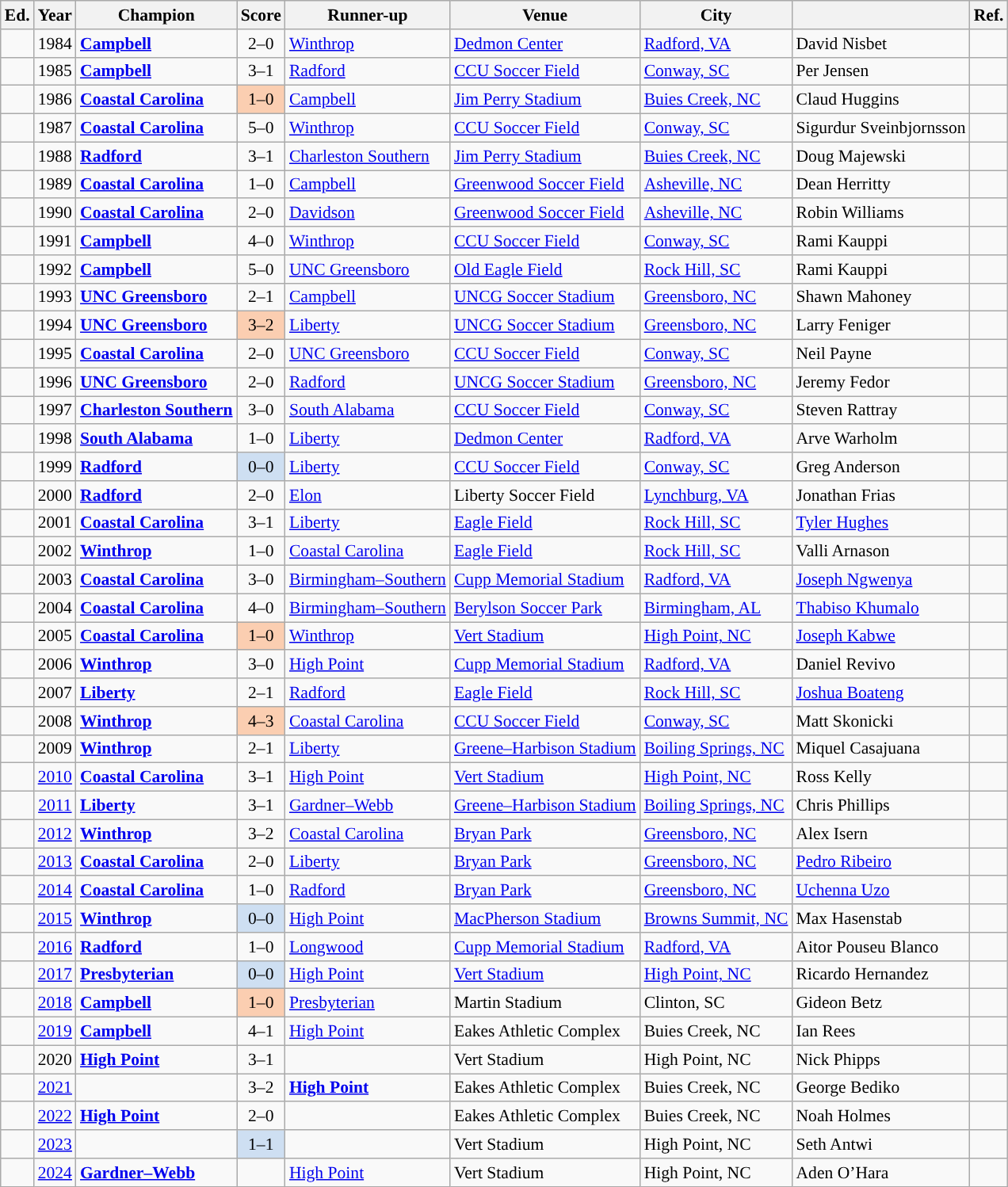<table class="wikitable sortable"; style= "font-size:90%">
<tr>
<th width=px>Ed.</th>
<th width=px>Year</th>
<th width=px>Champion</th>
<th width=px>Score</th>
<th width=px>Runner-up</th>
<th width=px>Venue</th>
<th width=px>City</th>
<th width=px></th>
<th width=px>Ref.</th>
</tr>
<tr>
<td></td>
<td align=center>1984</td>
<td><strong><a href='#'>Campbell</a></strong> </td>
<td align=center>2–0</td>
<td><a href='#'>Winthrop</a></td>
<td><a href='#'>Dedmon Center</a></td>
<td><a href='#'>Radford, VA</a></td>
<td>David Nisbet </td>
<td align=center></td>
</tr>
<tr>
<td></td>
<td align=center>1985</td>
<td><strong><a href='#'>Campbell</a></strong> </td>
<td align=center>3–1</td>
<td><a href='#'>Radford</a></td>
<td><a href='#'>CCU Soccer Field</a></td>
<td><a href='#'>Conway, SC</a></td>
<td>Per Jensen </td>
<td align=center></td>
</tr>
<tr>
<td></td>
<td align=center>1986</td>
<td><strong><a href='#'>Coastal Carolina</a></strong> </td>
<td align=center style="background-color:#FBCEB1">1–0 </td>
<td><a href='#'>Campbell</a></td>
<td><a href='#'>Jim Perry Stadium</a></td>
<td><a href='#'>Buies Creek, NC</a></td>
<td>Claud Huggins </td>
<td align=center></td>
</tr>
<tr>
<td></td>
<td align=center>1987</td>
<td><strong><a href='#'>Coastal Carolina</a></strong> </td>
<td align=center>5–0</td>
<td><a href='#'>Winthrop</a></td>
<td><a href='#'>CCU Soccer Field</a></td>
<td><a href='#'>Conway, SC</a></td>
<td>Sigurdur Sveinbjornsson </td>
<td align=center></td>
</tr>
<tr>
<td></td>
<td align=center>1988</td>
<td><strong><a href='#'>Radford</a></strong> </td>
<td align=center>3–1</td>
<td><a href='#'>Charleston Southern</a></td>
<td><a href='#'>Jim Perry Stadium</a></td>
<td><a href='#'>Buies Creek, NC</a></td>
<td>Doug Majewski </td>
<td align=center></td>
</tr>
<tr>
<td></td>
<td align=center>1989</td>
<td><strong><a href='#'>Coastal Carolina</a></strong> </td>
<td align=center>1–0</td>
<td><a href='#'>Campbell</a></td>
<td><a href='#'>Greenwood Soccer Field</a></td>
<td><a href='#'>Asheville, NC</a></td>
<td>Dean Herritty </td>
<td align=center></td>
</tr>
<tr>
<td></td>
<td align=center>1990</td>
<td><strong><a href='#'>Coastal Carolina</a></strong> </td>
<td align=center>2–0</td>
<td><a href='#'>Davidson</a></td>
<td><a href='#'>Greenwood Soccer Field</a></td>
<td><a href='#'>Asheville, NC</a></td>
<td>Robin Williams </td>
<td align=center></td>
</tr>
<tr>
<td></td>
<td align=center>1991</td>
<td><strong><a href='#'>Campbell</a></strong> </td>
<td align=center>4–0</td>
<td><a href='#'>Winthrop</a></td>
<td><a href='#'>CCU Soccer Field</a></td>
<td><a href='#'>Conway, SC</a></td>
<td>Rami Kauppi </td>
<td align=center></td>
</tr>
<tr>
<td></td>
<td align=center>1992</td>
<td><strong><a href='#'>Campbell</a></strong> </td>
<td align=center>5–0</td>
<td><a href='#'>UNC Greensboro</a></td>
<td><a href='#'>Old Eagle Field</a></td>
<td><a href='#'>Rock Hill, SC</a></td>
<td>Rami Kauppi </td>
<td align=center></td>
</tr>
<tr>
<td></td>
<td align=center>1993</td>
<td><strong><a href='#'>UNC Greensboro</a></strong> </td>
<td align=center>2–1</td>
<td><a href='#'>Campbell</a></td>
<td><a href='#'>UNCG Soccer Stadium</a></td>
<td><a href='#'>Greensboro, NC</a></td>
<td>Shawn Mahoney </td>
<td align=center></td>
</tr>
<tr>
<td></td>
<td align=center>1994</td>
<td><strong><a href='#'>UNC Greensboro</a></strong> </td>
<td align=center style="background-color:#FBCEB1">3–2 </td>
<td><a href='#'>Liberty</a></td>
<td><a href='#'>UNCG Soccer Stadium</a></td>
<td><a href='#'>Greensboro, NC</a></td>
<td>Larry Feniger </td>
<td align=center></td>
</tr>
<tr>
<td></td>
<td align=center>1995</td>
<td><strong><a href='#'>Coastal Carolina</a></strong> </td>
<td align=center>2–0</td>
<td><a href='#'>UNC Greensboro</a></td>
<td><a href='#'>CCU Soccer Field</a></td>
<td><a href='#'>Conway, SC</a></td>
<td>Neil Payne </td>
<td align=center></td>
</tr>
<tr>
<td></td>
<td align=center>1996</td>
<td><strong><a href='#'>UNC Greensboro</a></strong> </td>
<td align=center>2–0</td>
<td><a href='#'>Radford</a></td>
<td><a href='#'>UNCG Soccer Stadium</a></td>
<td><a href='#'>Greensboro, NC</a></td>
<td>Jeremy Fedor </td>
<td align=center></td>
</tr>
<tr>
<td></td>
<td align=center>1997</td>
<td><strong><a href='#'>Charleston Southern</a></strong></td>
<td align=center>3–0</td>
<td><a href='#'>South Alabama</a></td>
<td><a href='#'>CCU Soccer Field</a></td>
<td><a href='#'>Conway, SC</a></td>
<td>Steven Rattray </td>
<td align=center></td>
</tr>
<tr>
<td></td>
<td align=center>1998</td>
<td><strong><a href='#'>South Alabama</a></strong></td>
<td align=center>1–0</td>
<td><a href='#'>Liberty</a></td>
<td><a href='#'>Dedmon Center</a></td>
<td><a href='#'>Radford, VA</a></td>
<td>Arve Warholm </td>
<td align=center></td>
</tr>
<tr>
<td></td>
<td align=center>1999</td>
<td><strong><a href='#'>Radford</a></strong> </td>
<td align=center style="background-color:#cedff2">0–0 </td>
<td><a href='#'>Liberty</a></td>
<td><a href='#'>CCU Soccer Field</a></td>
<td><a href='#'>Conway, SC</a></td>
<td>Greg Anderson </td>
<td align=center></td>
</tr>
<tr>
<td></td>
<td align=center>2000</td>
<td><strong><a href='#'>Radford</a></strong> </td>
<td align=center>2–0</td>
<td><a href='#'>Elon</a></td>
<td>Liberty Soccer Field</td>
<td><a href='#'>Lynchburg, VA</a></td>
<td>Jonathan Frias </td>
<td align=center></td>
</tr>
<tr>
<td></td>
<td align=center>2001</td>
<td><strong><a href='#'>Coastal Carolina</a></strong> </td>
<td align=center>3–1</td>
<td><a href='#'>Liberty</a></td>
<td><a href='#'>Eagle Field</a></td>
<td><a href='#'>Rock Hill, SC</a></td>
<td><a href='#'>Tyler Hughes</a> </td>
<td align=center></td>
</tr>
<tr>
<td></td>
<td align=center>2002</td>
<td><strong><a href='#'>Winthrop</a></strong> </td>
<td align=center>1–0</td>
<td><a href='#'>Coastal Carolina</a></td>
<td><a href='#'>Eagle Field</a></td>
<td><a href='#'>Rock Hill, SC</a></td>
<td>Valli Arnason </td>
<td align=center></td>
</tr>
<tr>
<td></td>
<td align=center>2003</td>
<td><strong><a href='#'>Coastal Carolina</a></strong> </td>
<td align=center>3–0</td>
<td><a href='#'>Birmingham–Southern</a></td>
<td><a href='#'>Cupp Memorial Stadium</a></td>
<td><a href='#'>Radford, VA</a></td>
<td><a href='#'>Joseph Ngwenya</a> </td>
<td align=center></td>
</tr>
<tr>
<td></td>
<td align=center>2004</td>
<td><strong><a href='#'>Coastal Carolina</a></strong> </td>
<td align=center>4–0</td>
<td><a href='#'>Birmingham–Southern</a></td>
<td><a href='#'>Berylson Soccer Park</a></td>
<td><a href='#'>Birmingham, AL</a></td>
<td><a href='#'>Thabiso Khumalo</a> </td>
<td align=center></td>
</tr>
<tr>
<td></td>
<td align=center>2005</td>
<td><strong><a href='#'>Coastal Carolina</a></strong> </td>
<td align=center style="background-color:#FBCEB1">1–0 </td>
<td><a href='#'>Winthrop</a></td>
<td><a href='#'>Vert Stadium</a></td>
<td><a href='#'>High Point, NC</a></td>
<td><a href='#'>Joseph Kabwe</a> </td>
<td align=center></td>
</tr>
<tr>
<td></td>
<td align=center>2006</td>
<td><strong><a href='#'>Winthrop</a></strong> </td>
<td align=center>3–0</td>
<td><a href='#'>High Point</a></td>
<td><a href='#'>Cupp Memorial Stadium</a></td>
<td><a href='#'>Radford, VA</a></td>
<td>Daniel Revivo </td>
<td align=center></td>
</tr>
<tr>
<td></td>
<td align=center>2007</td>
<td><strong><a href='#'>Liberty</a></strong> </td>
<td align=center>2–1</td>
<td><a href='#'>Radford</a></td>
<td><a href='#'>Eagle Field</a></td>
<td><a href='#'>Rock Hill, SC</a></td>
<td><a href='#'>Joshua Boateng</a> </td>
<td align=center></td>
</tr>
<tr>
<td></td>
<td align=center>2008</td>
<td><strong><a href='#'>Winthrop</a></strong> </td>
<td align=center style="background-color:#FBCEB1">4–3 </td>
<td><a href='#'>Coastal Carolina</a></td>
<td><a href='#'>CCU Soccer Field</a></td>
<td><a href='#'>Conway, SC</a></td>
<td>Matt Skonicki </td>
<td align=center></td>
</tr>
<tr>
<td></td>
<td align=center>2009</td>
<td><strong><a href='#'>Winthrop</a></strong> </td>
<td align=center>2–1</td>
<td><a href='#'>Liberty</a></td>
<td><a href='#'>Greene–Harbison Stadium</a></td>
<td><a href='#'>Boiling Springs, NC</a></td>
<td>Miquel Casajuana </td>
<td align=center></td>
</tr>
<tr>
<td></td>
<td align=center><a href='#'>2010</a></td>
<td><strong><a href='#'>Coastal Carolina</a></strong> </td>
<td align=center>3–1</td>
<td><a href='#'>High Point</a></td>
<td><a href='#'>Vert Stadium</a></td>
<td><a href='#'>High Point, NC</a></td>
<td>Ross Kelly </td>
<td align=center></td>
</tr>
<tr>
<td></td>
<td align=center><a href='#'>2011</a></td>
<td><strong><a href='#'>Liberty</a></strong> </td>
<td align=center>3–1</td>
<td><a href='#'>Gardner–Webb</a></td>
<td><a href='#'>Greene–Harbison Stadium</a></td>
<td><a href='#'>Boiling Springs, NC</a></td>
<td>Chris Phillips </td>
<td align=center></td>
</tr>
<tr>
<td></td>
<td align=center><a href='#'>2012</a></td>
<td><strong><a href='#'>Winthrop</a></strong> </td>
<td align=center>3–2</td>
<td><a href='#'>Coastal Carolina</a></td>
<td><a href='#'>Bryan Park</a></td>
<td><a href='#'>Greensboro, NC</a></td>
<td>Alex Isern </td>
<td align=center></td>
</tr>
<tr>
<td></td>
<td align=center><a href='#'>2013</a></td>
<td><strong><a href='#'>Coastal Carolina</a></strong> </td>
<td align=center>2–0</td>
<td><a href='#'>Liberty</a></td>
<td><a href='#'>Bryan Park</a></td>
<td><a href='#'>Greensboro, NC</a></td>
<td><a href='#'>Pedro Ribeiro</a> </td>
<td align=center></td>
</tr>
<tr>
<td></td>
<td align=center><a href='#'>2014</a></td>
<td><strong><a href='#'>Coastal Carolina</a></strong> </td>
<td align=center>1–0</td>
<td><a href='#'>Radford</a></td>
<td><a href='#'>Bryan Park</a></td>
<td><a href='#'>Greensboro, NC</a></td>
<td><a href='#'>Uchenna Uzo</a> </td>
<td align=center></td>
</tr>
<tr>
<td></td>
<td align=center><a href='#'>2015</a></td>
<td><strong><a href='#'>Winthrop</a></strong> </td>
<td align=center style="background-color:#cedff2">0–0 </td>
<td><a href='#'>High Point</a></td>
<td><a href='#'>MacPherson Stadium</a></td>
<td><a href='#'>Browns Summit, NC</a></td>
<td>Max Hasenstab </td>
<td align=center></td>
</tr>
<tr>
<td></td>
<td align=center><a href='#'>2016</a></td>
<td><strong><a href='#'>Radford</a></strong> </td>
<td align=center>1–0</td>
<td><a href='#'>Longwood</a></td>
<td><a href='#'>Cupp Memorial Stadium</a></td>
<td><a href='#'>Radford, VA</a></td>
<td>Aitor Pouseu Blanco </td>
<td align=center></td>
</tr>
<tr>
<td></td>
<td align=center><a href='#'>2017</a></td>
<td><strong><a href='#'>Presbyterian</a></strong></td>
<td align=center style="background-color:#cedff2">0–0 </td>
<td><a href='#'>High Point</a></td>
<td><a href='#'>Vert Stadium</a></td>
<td><a href='#'>High Point, NC</a></td>
<td>Ricardo Hernandez </td>
<td align=center></td>
</tr>
<tr>
<td></td>
<td align=center><a href='#'>2018</a></td>
<td><strong><a href='#'>Campbell</a></strong> </td>
<td align=center style="background-color:#FBCEB1">1–0 </td>
<td><a href='#'>Presbyterian</a></td>
<td>Martin Stadium</td>
<td>Clinton, SC</td>
<td>Gideon Betz </td>
<td align=center></td>
</tr>
<tr>
<td></td>
<td align=center><a href='#'>2019</a></td>
<td><strong><a href='#'>Campbell</a></strong> </td>
<td align=center>4–1</td>
<td><a href='#'>High Point</a></td>
<td>Eakes Athletic Complex</td>
<td>Buies Creek, NC</td>
<td>Ian Rees </td>
<td align=center></td>
</tr>
<tr>
<td></td>
<td align=center>2020</td>
<td><strong><a href='#'>High Point</a></strong></td>
<td align=center>3–1</td>
<td></td>
<td>Vert Stadium</td>
<td>High Point, NC</td>
<td>Nick Phipps </td>
<td align=center></td>
</tr>
<tr>
<td></td>
<td align=center><a href='#'>2021</a></td>
<td><strong></strong> </td>
<td align=center>3–2</td>
<td><strong><a href='#'>High Point</a></strong></td>
<td>Eakes Athletic Complex</td>
<td>Buies Creek, NC</td>
<td>George Bediko </td>
<td align=center></td>
</tr>
<tr>
<td></td>
<td align=center><a href='#'>2022</a></td>
<td><strong><a href='#'>High Point</a></strong> </td>
<td align=center>2–0</td>
<td></td>
<td>Eakes Athletic Complex</td>
<td>Buies Creek, NC</td>
<td>Noah Holmes </td>
<td align=center></td>
</tr>
<tr>
<td></td>
<td align=center><a href='#'>2023</a></td>
<td><strong></strong> </td>
<td align=center style="background-color:#cedff2">1–1 </td>
<td></td>
<td>Vert Stadium</td>
<td>High Point, NC</td>
<td>Seth Antwi </td>
<td align=center></td>
</tr>
<tr>
<td></td>
<td align=center><a href='#'>2024</a></td>
<td><strong><a href='#'>Gardner–Webb</a></strong> </td>
<td></td>
<td><a href='#'>High Point</a></td>
<td>Vert Stadium</td>
<td>High Point, NC</td>
<td>Aden O’Hara </td>
<td align=center></td>
</tr>
</table>
